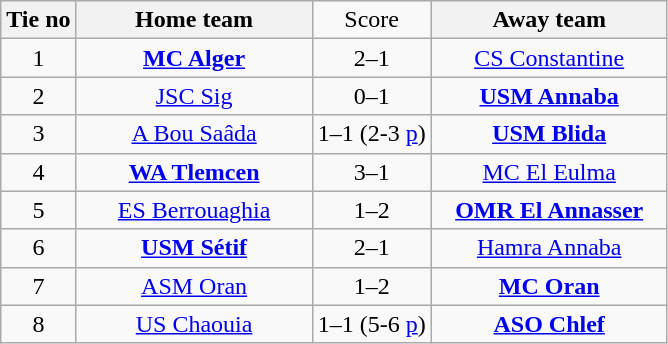<table class="wikitable" style="text-align:center">
<tr>
<th>Tie no</th>
<th style="width:150px;">Home team</th>
<td>Score</td>
<th style="width:150px;">Away team</th>
</tr>
<tr>
<td>1</td>
<td><strong><a href='#'>MC Alger</a></strong></td>
<td>2–1</td>
<td><a href='#'>CS Constantine</a></td>
</tr>
<tr>
<td>2</td>
<td><a href='#'>JSC Sig</a></td>
<td>0–1</td>
<td><strong><a href='#'>USM Annaba</a></strong></td>
</tr>
<tr>
<td>3</td>
<td><a href='#'>A Bou Saâda</a></td>
<td>1–1 (2-3 <a href='#'>p</a>)</td>
<td><strong><a href='#'>USM Blida</a></strong></td>
</tr>
<tr>
<td>4</td>
<td><strong><a href='#'>WA Tlemcen</a></strong></td>
<td>3–1</td>
<td><a href='#'>MC El Eulma</a></td>
</tr>
<tr>
<td>5</td>
<td><a href='#'>ES Berrouaghia</a></td>
<td>1–2</td>
<td><strong><a href='#'>OMR El Annasser</a></strong></td>
</tr>
<tr>
<td>6</td>
<td><strong><a href='#'>USM Sétif</a></strong></td>
<td>2–1</td>
<td><a href='#'>Hamra Annaba</a></td>
</tr>
<tr>
<td>7</td>
<td><a href='#'>ASM Oran</a></td>
<td>1–2</td>
<td><strong><a href='#'>MC Oran</a></strong></td>
</tr>
<tr>
<td>8</td>
<td><a href='#'>US Chaouia</a></td>
<td>1–1 (5-6 <a href='#'>p</a>)</td>
<td><strong><a href='#'>ASO Chlef</a></strong></td>
</tr>
</table>
